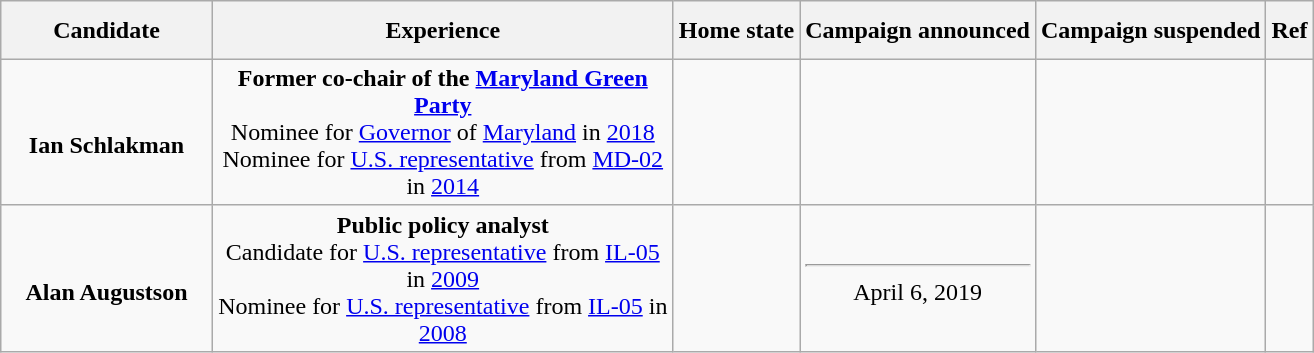<table class="wikitable sortable" style="text-align:center">
<tr>
<th style="padding:10px; width:120px; ">Candidate</th>
<th style="width:300px;"  class="unsortable">Experience</th>
<th>Home state</th>
<th>Campaign announced</th>
<th>Campaign suspended</th>
<th class="unsortable">Ref</th>
</tr>
<tr>
<td><br><strong>Ian Schlakman</strong></td>
<td><strong>Former co-chair of the <a href='#'>Maryland Green Party</a></strong><br>Nominee for <a href='#'>Governor</a> of <a href='#'>Maryland</a> in <a href='#'>2018</a><br>Nominee for <a href='#'>U.S. representative</a> from <a href='#'>MD-02</a> in <a href='#'>2014</a></td>
<td></td>
<td></td>
<td></td>
<td></td>
</tr>
<tr>
<td><br><strong>Alan Augustson</strong></td>
<td><strong>Public policy analyst</strong><br>Candidate for <a href='#'>U.S. representative</a> from <a href='#'>IL-05</a> in <a href='#'>2009</a><br>Nominee for <a href='#'>U.S. representative</a> from <a href='#'>IL-05</a> in <a href='#'>2008</a></td>
<td></td>
<td><hr>April 6, 2019</td>
<td><br></td>
<td></td>
</tr>
</table>
